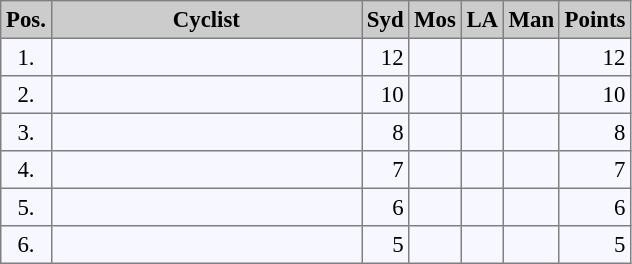<table bgcolor="#f7f8ff" cellpadding="3" cellspacing="0" border="1" style="font-size: 95%; border: gray solid 1px; border-collapse: collapse;">
<tr bgcolor="#CCCCCC">
<td align="center" width="10"><strong>Pos.</strong></td>
<td align="center" width="200"><strong>Cyclist</strong></td>
<td align="center" width="20"><strong>Syd</strong></td>
<td align="center" width="20"><strong>Mos</strong></td>
<td align="center" width="20"><strong>LA</strong></td>
<td align="center" width="20"><strong>Man</strong></td>
<td align="center" width="20"><strong>Points</strong></td>
</tr>
<tr align="left">
<td align="center">1.</td>
<td></td>
<td align="right">12</td>
<td align="right"></td>
<td align="right"></td>
<td align="right"></td>
<td align="right">12</td>
</tr>
<tr align="left">
<td align="center">2.</td>
<td></td>
<td align="right">10</td>
<td align="right"></td>
<td align="right"></td>
<td align="right"></td>
<td align="right">10</td>
</tr>
<tr align="left">
<td align="center">3.</td>
<td></td>
<td align="right">8</td>
<td align="right"></td>
<td align="right"></td>
<td align="right"></td>
<td align="right">8</td>
</tr>
<tr align="left">
<td align="center">4.</td>
<td></td>
<td align="right">7</td>
<td align="right"></td>
<td align="right"></td>
<td align="right"></td>
<td align="right">7</td>
</tr>
<tr align="left">
<td align="center">5.</td>
<td></td>
<td align="right">6</td>
<td align="right"></td>
<td align="right"></td>
<td align="right"></td>
<td align="right">6</td>
</tr>
<tr align="left">
<td align="center">6.</td>
<td></td>
<td align="right">5</td>
<td align="right"></td>
<td align="right"></td>
<td align="right"></td>
<td align="right">5</td>
</tr>
</table>
